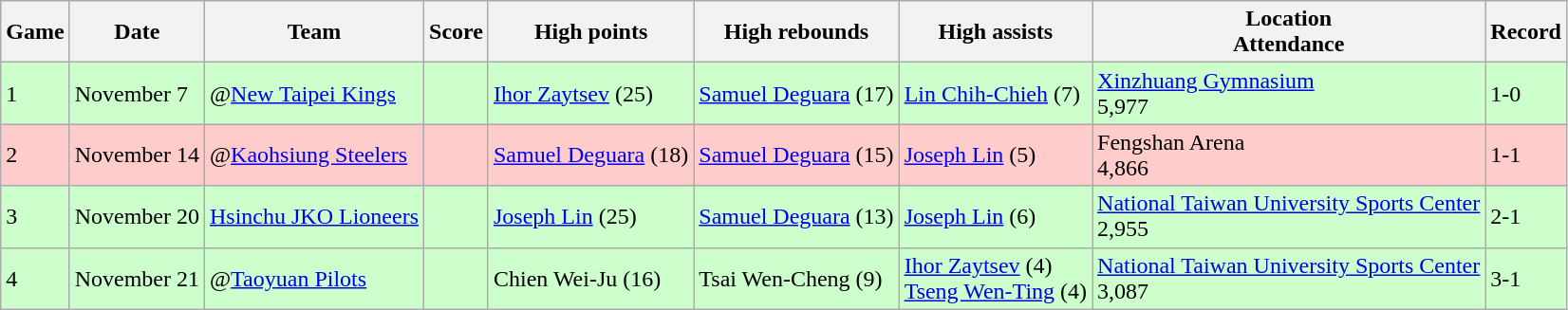<table class="wikitable">
<tr>
<th>Game</th>
<th>Date</th>
<th>Team</th>
<th>Score</th>
<th>High points</th>
<th>High rebounds</th>
<th>High assists</th>
<th>Location<br>Attendance</th>
<th>Record</th>
</tr>
<tr style="background:#cfc;">
<td>1</td>
<td>November 7</td>
<td>@<a href='#'>New Taipei Kings</a></td>
<td></td>
<td><a href='#'>Ihor Zaytsev</a> (25)</td>
<td><a href='#'>Samuel Deguara</a> (17)</td>
<td><a href='#'>Lin Chih-Chieh</a> (7)</td>
<td><a href='#'>Xinzhuang Gymnasium</a><br>5,977</td>
<td>1-0</td>
</tr>
<tr style="background:#fcc;">
<td>2</td>
<td>November 14</td>
<td>@<a href='#'>Kaohsiung Steelers</a></td>
<td></td>
<td><a href='#'>Samuel Deguara</a> (18)</td>
<td><a href='#'>Samuel Deguara</a> (15)</td>
<td><a href='#'>Joseph Lin</a> (5)</td>
<td>Fengshan Arena<br>4,866</td>
<td>1-1</td>
</tr>
<tr style="background:#cfc;">
<td>3</td>
<td>November 20</td>
<td><a href='#'>Hsinchu JKO Lioneers</a></td>
<td></td>
<td><a href='#'>Joseph Lin</a> (25)</td>
<td><a href='#'>Samuel Deguara</a> (13)</td>
<td><a href='#'>Joseph Lin</a> (6)</td>
<td><a href='#'>National Taiwan University Sports Center</a><br>2,955</td>
<td>2-1</td>
</tr>
<tr style="background:#cfc;">
<td>4</td>
<td>November 21</td>
<td>@<a href='#'>Taoyuan Pilots</a></td>
<td></td>
<td>Chien Wei-Ju (16)</td>
<td>Tsai Wen-Cheng (9)</td>
<td><a href='#'>Ihor Zaytsev</a> (4)<br><a href='#'>Tseng Wen-Ting</a> (4)</td>
<td><a href='#'>National Taiwan University Sports Center</a><br>3,087</td>
<td>3-1</td>
</tr>
</table>
